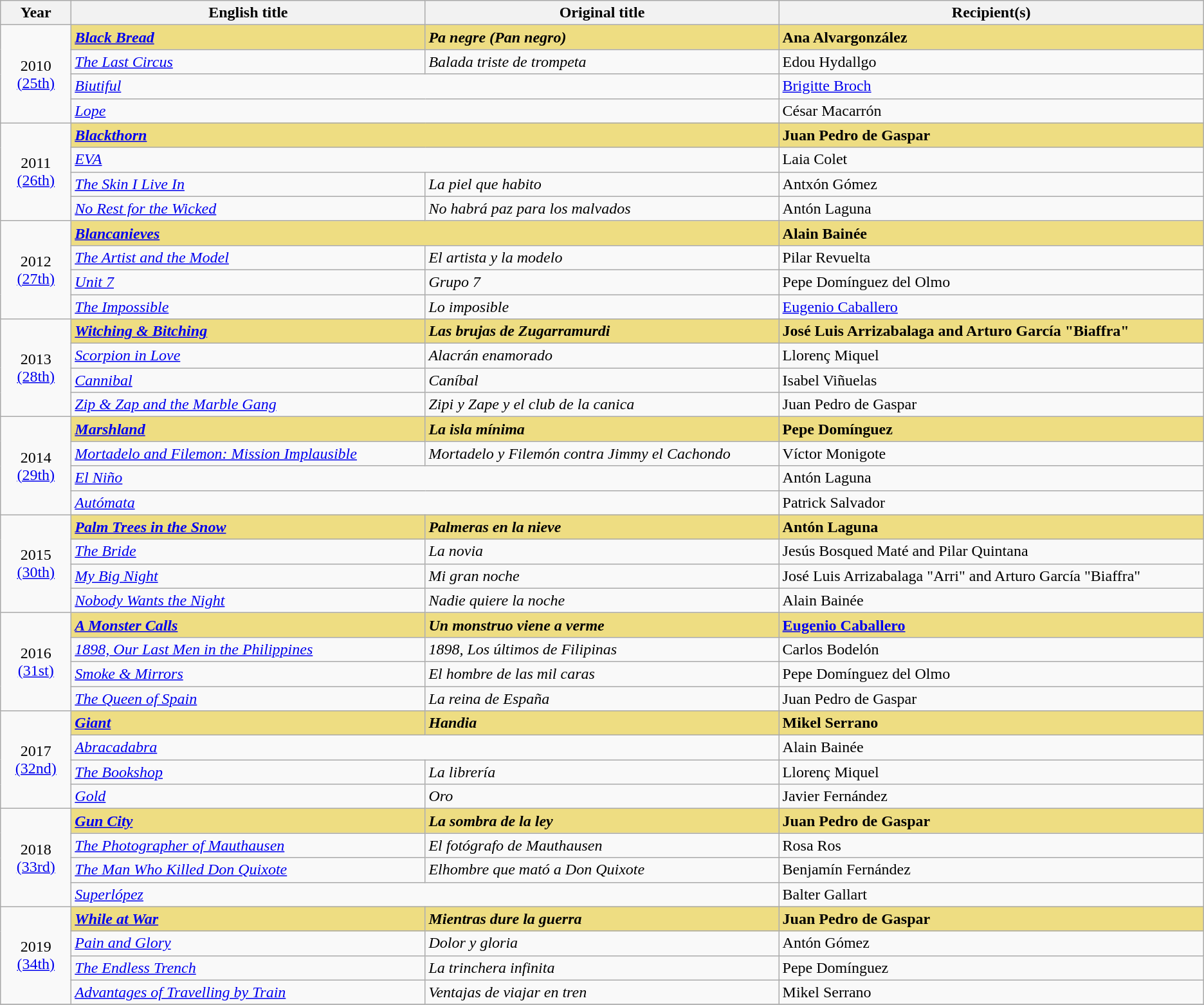<table class="wikitable sortable" style="text-align:left;"style="width:95%">
<tr>
<th scope="col" style="width:5%;">Year</th>
<th scope="col" style="width:25%;">English title</th>
<th scope="col" style="width:25%;">Original title</th>
<th scope="col" style="width:30%;">Recipient(s)</th>
</tr>
<tr>
<td rowspan="4" style="text-align:center;">2010<br><a href='#'>(25th)</a> <br></td>
<td style="background:#eedd82;"><strong><em><a href='#'>Black Bread</a></em></strong></td>
<td style="background:#eedd82;"><strong><em>Pa negre (Pan negro)</em></strong></td>
<td style="background:#eedd82;"><strong>	Ana Alvargonzález</strong></td>
</tr>
<tr>
<td><em><a href='#'>The Last Circus</a></em></td>
<td><em>Balada triste de trompeta</em></td>
<td>Edou Hydallgo</td>
</tr>
<tr>
<td colspan="2"><em><a href='#'>Biutiful</a></em></td>
<td><a href='#'>Brigitte Broch</a></td>
</tr>
<tr>
<td colspan="2"><em><a href='#'>Lope</a></em></td>
<td>César Macarrón</td>
</tr>
<tr>
<td rowspan="4" style="text-align:center;">2011<br><a href='#'>(26th)</a> <br></td>
<td colspan="2" style="background:#eedd82;"><strong><em><a href='#'>Blackthorn</a></em></strong></td>
<td style="background:#eedd82;"><strong>Juan Pedro de Gaspar</strong></td>
</tr>
<tr>
<td colspan="2"><em><a href='#'>EVA</a></em></td>
<td>Laia Colet</td>
</tr>
<tr>
<td><em><a href='#'>The Skin I Live In</a></em></td>
<td><em>La piel que habito</em></td>
<td>Antxón Gómez</td>
</tr>
<tr>
<td><em><a href='#'>No Rest for the Wicked</a></em></td>
<td><em>No habrá paz para los malvados</em></td>
<td>Antón Laguna</td>
</tr>
<tr>
<td rowspan="4" style="text-align:center;">2012<br><a href='#'>(27th)</a> <br></td>
<td colspan="2" style="background:#eedd82;"><strong><em><a href='#'>Blancanieves</a></em></strong></td>
<td style="background:#eedd82;"><strong>Alain Bainée</strong></td>
</tr>
<tr>
<td><em><a href='#'>The Artist and the Model</a></em></td>
<td><em>El artista y la modelo</em></td>
<td>Pilar Revuelta</td>
</tr>
<tr>
<td><em><a href='#'>Unit 7</a></em></td>
<td><em>Grupo 7</em></td>
<td>Pepe Domínguez del Olmo</td>
</tr>
<tr>
<td><em><a href='#'>The Impossible</a></em></td>
<td><em>Lo imposible</em></td>
<td><a href='#'>Eugenio Caballero</a></td>
</tr>
<tr>
<td rowspan="4" style="text-align:center;">2013<br><a href='#'>(28th)</a> <br></td>
<td style="background:#eedd82;"><strong><em><a href='#'>Witching & Bitching</a></em></strong></td>
<td style="background:#eedd82;"><strong><em>Las brujas de Zugarramurdi</em></strong></td>
<td style="background:#eedd82;"><strong>José Luis Arrizabalaga and Arturo García "Biaffra"</strong></td>
</tr>
<tr>
<td><em><a href='#'>Scorpion in Love</a></em></td>
<td><em>Alacrán enamorado</em></td>
<td>Llorenç Miquel</td>
</tr>
<tr>
<td><em><a href='#'>Cannibal</a></em></td>
<td><em>Caníbal</em></td>
<td>Isabel Viñuelas</td>
</tr>
<tr>
<td><em><a href='#'>Zip & Zap and the Marble Gang</a></em></td>
<td><em>Zipi y Zape y el club de la canica</em></td>
<td>Juan Pedro de Gaspar</td>
</tr>
<tr>
<td rowspan="4" style="text-align:center;">2014<br><a href='#'>(29th)</a> <br></td>
<td style="background:#eedd82;"><strong><em><a href='#'>Marshland</a></em></strong></td>
<td style="background:#eedd82;"><strong><em>La isla mínima</em></strong></td>
<td style="background:#eedd82;"><strong>Pepe Domínguez</strong></td>
</tr>
<tr>
<td><em><a href='#'>Mortadelo and Filemon: Mission Implausible</a></em></td>
<td><em>Mortadelo y Filemón contra Jimmy el Cachondo</em></td>
<td>Víctor Monigote</td>
</tr>
<tr>
<td colspan="2"><em><a href='#'>El Niño</a></em></td>
<td>Antón Laguna</td>
</tr>
<tr>
<td colspan="2"><em><a href='#'>Autómata</a></em></td>
<td>Patrick Salvador</td>
</tr>
<tr>
<td rowspan="4" style="text-align:center;">2015<br><a href='#'>(30th)</a> <br></td>
<td style="background:#eedd82;"><strong><em><a href='#'>Palm Trees in the Snow</a></em></strong></td>
<td style="background:#eedd82;"><strong><em>Palmeras en la nieve</em></strong></td>
<td style="background:#eedd82;"><strong>Antón Laguna</strong></td>
</tr>
<tr>
<td><em><a href='#'>The Bride</a></em></td>
<td><em>La novia</em></td>
<td>Jesús Bosqued Maté and Pilar Quintana</td>
</tr>
<tr>
<td><em><a href='#'>My Big Night</a></em></td>
<td><em>Mi gran noche</em></td>
<td>José Luis Arrizabalaga "Arri" and Arturo García "Biaffra"</td>
</tr>
<tr>
<td><em><a href='#'>Nobody Wants the Night</a></em></td>
<td><em>Nadie quiere la noche</em></td>
<td>Alain Bainée</td>
</tr>
<tr>
<td rowspan="4" style="text-align:center;">2016<br><a href='#'>(31st)</a><br></td>
<td style="background:#eedd82;"><strong><em><a href='#'>A Monster Calls</a></em></strong></td>
<td style="background:#eedd82;"><strong><em>Un monstruo viene a verme</em></strong></td>
<td style="background:#eedd82;"><strong><a href='#'>Eugenio Caballero</a></strong></td>
</tr>
<tr>
<td><em><a href='#'>1898, Our Last Men in the Philippines</a></em></td>
<td><em>1898, Los últimos de Filipinas</em></td>
<td>Carlos Bodelón</td>
</tr>
<tr>
<td><em><a href='#'>Smoke & Mirrors</a></em></td>
<td><em>El hombre de las mil caras</em></td>
<td>Pepe Domínguez del Olmo</td>
</tr>
<tr>
<td><em><a href='#'>The Queen of Spain</a></em></td>
<td><em>La reina de España</em></td>
<td>Juan Pedro de Gaspar</td>
</tr>
<tr>
<td rowspan="4" style="text-align:center;">2017<br><a href='#'>(32nd)</a><br></td>
<td style="background:#eedd82;"><strong><em><a href='#'>Giant</a></em></strong></td>
<td style="background:#eedd82;"><strong><em>Handia</em></strong></td>
<td style="background:#eedd82;"><strong>Mikel Serrano</strong></td>
</tr>
<tr>
<td colspan="2"><em><a href='#'>Abracadabra</a></em></td>
<td>Alain Bainée</td>
</tr>
<tr>
<td><em><a href='#'>The Bookshop</a></em></td>
<td><em>La librería</em></td>
<td>Llorenç Miquel</td>
</tr>
<tr>
<td><em><a href='#'>Gold</a></em></td>
<td><em>Oro</em></td>
<td>Javier Fernández</td>
</tr>
<tr>
<td rowspan="4" style="text-align:center;">2018<br><a href='#'>(33rd)</a><br></td>
<td style="background:#eedd82;"><strong><em><a href='#'>Gun City</a></em></strong></td>
<td style="background:#eedd82;"><strong><em>La sombra de la ley</em></strong></td>
<td style="background:#eedd82;"><strong>Juan Pedro de Gaspar</strong></td>
</tr>
<tr>
<td><em><a href='#'>The Photographer of Mauthausen</a></em></td>
<td><em>El fotógrafo de Mauthausen</em></td>
<td>Rosa Ros</td>
</tr>
<tr>
<td><em><a href='#'>The Man Who Killed Don Quixote</a></em></td>
<td><em>Elhombre que mató a Don Quixote</em></td>
<td>Benjamín Fernández</td>
</tr>
<tr>
<td colspan="2"><em><a href='#'>Superlópez</a></em></td>
<td>Balter Gallart</td>
</tr>
<tr>
<td rowspan="4" style="text-align:center;">2019<br><a href='#'>(34th)</a><br></td>
<td style="background:#eedd82;"><strong><em><a href='#'>While at War</a></em></strong></td>
<td style="background:#eedd82;"><strong><em>Mientras dure la guerra</em></strong></td>
<td style="background:#eedd82;"><strong>Juan Pedro de Gaspar</strong></td>
</tr>
<tr>
<td><em><a href='#'>Pain and Glory</a></em></td>
<td><em>Dolor y gloria</em></td>
<td>Antón Gómez</td>
</tr>
<tr>
<td><em><a href='#'>The Endless Trench</a></em></td>
<td><em>La trinchera infinita</em></td>
<td>Pepe Domínguez</td>
</tr>
<tr>
<td><em><a href='#'>Advantages of Travelling by Train</a></em></td>
<td><em>Ventajas de viajar en tren</em></td>
<td>Mikel Serrano</td>
</tr>
<tr>
</tr>
</table>
